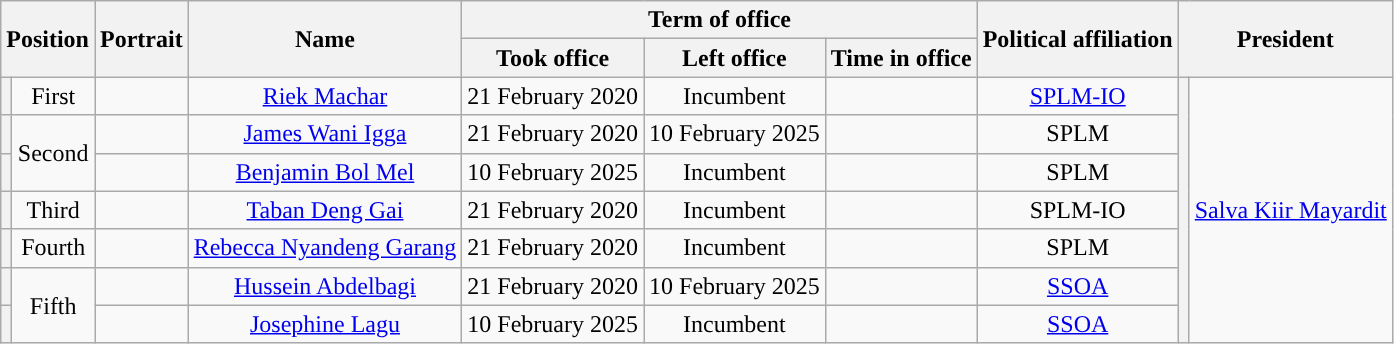<table class="wikitable" style="text-align:center;">
<tr>
<th rowspan=2 colspan=2>Position</th>
<th rowspan=2>Portrait</th>
<th rowspan=2>Name</th>
<th colspan=3>Term of office</th>
<th rowspan=2>Political affiliation</th>
<th rowspan=2 colspan=2>President</th>
</tr>
<tr>
<th>Took office</th>
<th>Left office</th>
<th>Time in office</th>
</tr>
<tr>
<th style="background:"></th>
<td>First</td>
<td></td>
<td><a href='#'>Riek Machar</a></td>
<td>21 February 2020</td>
<td>Incumbent</td>
<td></td>
<td><a href='#'>SPLM-IO</a></td>
<th rowspan=7 style="background:"></th>
<td rowspan=7><a href='#'>Salva Kiir Mayardit</a></td>
</tr>
<tr>
<th style="background:"></th>
<td rowspan=2>Second</td>
<td></td>
<td><a href='#'>James Wani Igga</a></td>
<td>21 February 2020</td>
<td>10 February 2025</td>
<td></td>
<td>SPLM</td>
</tr>
<tr>
<th style="background:"></th>
<td></td>
<td><a href='#'>Benjamin Bol Mel</a></td>
<td>10 February 2025</td>
<td>Incumbent</td>
<td></td>
<td>SPLM</td>
</tr>
<tr>
<th style="background:"></th>
<td>Third</td>
<td></td>
<td><a href='#'>Taban Deng Gai</a></td>
<td>21 February 2020</td>
<td>Incumbent</td>
<td></td>
<td>SPLM-IO<br></td>
</tr>
<tr>
<th style="background:"></th>
<td>Fourth</td>
<td></td>
<td><a href='#'>Rebecca Nyandeng Garang</a></td>
<td>21 February 2020</td>
<td>Incumbent</td>
<td></td>
<td>SPLM<br></td>
</tr>
<tr>
<th style="background:"></th>
<td rowspan=2>Fifth</td>
<td></td>
<td><a href='#'>Hussein Abdelbagi</a></td>
<td>21 February 2020</td>
<td>10 February 2025</td>
<td></td>
<td><a href='#'>SSOA</a></td>
</tr>
<tr>
<th style="background:"></th>
<td></td>
<td><a href='#'>Josephine Lagu</a></td>
<td>10 February 2025</td>
<td>Incumbent</td>
<td></td>
<td><a href='#'>SSOA</a></td>
</tr>
</table>
